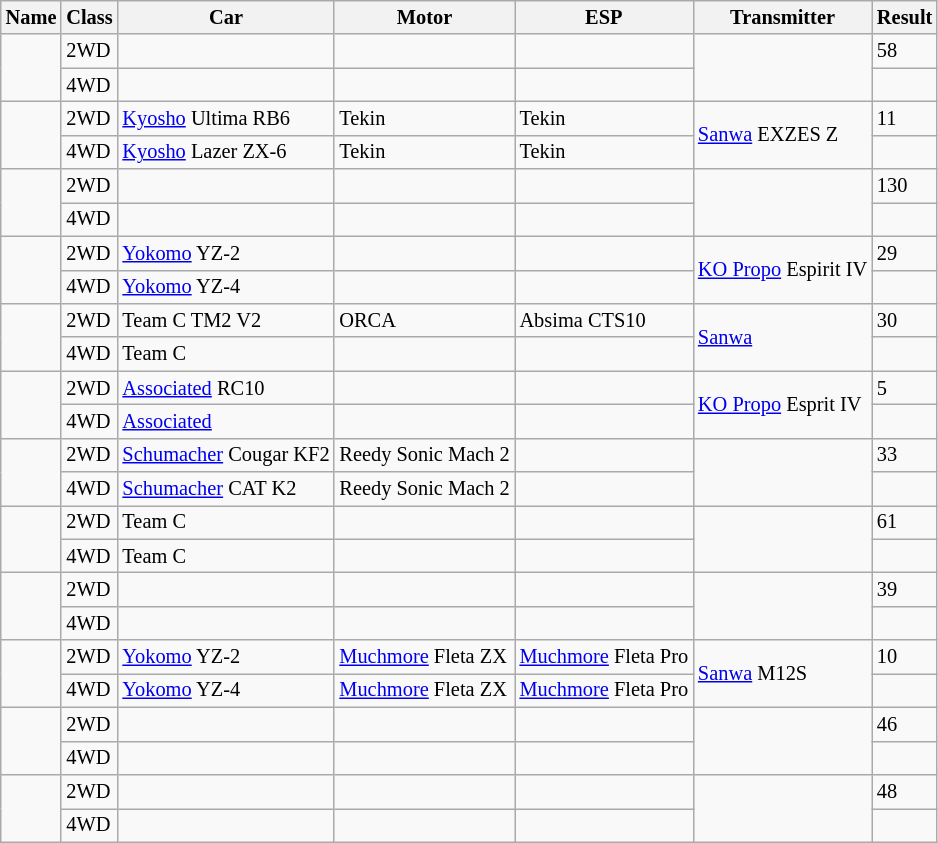<table class="wikitable" style="font-size: 85%;">
<tr>
<th>Name</th>
<th>Class</th>
<th>Car</th>
<th>Motor</th>
<th>ESP</th>
<th>Transmitter</th>
<th>Result</th>
</tr>
<tr>
<td rowspan=2></td>
<td>2WD</td>
<td></td>
<td></td>
<td></td>
<td rowspan=2></td>
<td>58</td>
</tr>
<tr>
<td>4WD</td>
<td></td>
<td></td>
<td></td>
<td></td>
</tr>
<tr>
<td rowspan=2></td>
<td>2WD</td>
<td><a href='#'>Kyosho</a> Ultima RB6</td>
<td>Tekin</td>
<td>Tekin</td>
<td rowspan=2><a href='#'>Sanwa</a> EXZES Z</td>
<td>11</td>
</tr>
<tr>
<td>4WD</td>
<td><a href='#'>Kyosho</a> Lazer ZX-6</td>
<td>Tekin</td>
<td>Tekin</td>
<td></td>
</tr>
<tr>
<td rowspan=2></td>
<td>2WD</td>
<td></td>
<td></td>
<td></td>
<td rowspan=2></td>
<td>130</td>
</tr>
<tr>
<td>4WD</td>
<td></td>
<td></td>
<td></td>
<td></td>
</tr>
<tr>
<td rowspan=2></td>
<td>2WD</td>
<td><a href='#'>Yokomo</a> YZ-2</td>
<td></td>
<td></td>
<td rowspan=2><a href='#'>KO Propo</a> Espirit IV</td>
<td>29</td>
</tr>
<tr>
<td>4WD</td>
<td><a href='#'>Yokomo</a> YZ-4</td>
<td></td>
<td></td>
<td></td>
</tr>
<tr>
<td rowspan=2></td>
<td>2WD</td>
<td>Team C TM2 V2</td>
<td>ORCA</td>
<td>Absima CTS10</td>
<td rowspan=2><a href='#'>Sanwa</a></td>
<td>30</td>
</tr>
<tr>
<td>4WD</td>
<td>Team C</td>
<td></td>
<td></td>
<td></td>
</tr>
<tr>
<td rowspan=2></td>
<td>2WD</td>
<td><a href='#'>Associated</a> RC10</td>
<td></td>
<td></td>
<td rowspan=2><a href='#'>KO Propo</a> Esprit IV</td>
<td>5</td>
</tr>
<tr>
<td>4WD</td>
<td><a href='#'>Associated</a></td>
<td></td>
<td></td>
<td></td>
</tr>
<tr>
<td rowspan=2></td>
<td>2WD</td>
<td><a href='#'>Schumacher</a> Cougar KF2</td>
<td>Reedy Sonic Mach 2</td>
<td></td>
<td rowspan=2></td>
<td>33</td>
</tr>
<tr>
<td>4WD</td>
<td><a href='#'>Schumacher</a> CAT K2</td>
<td>Reedy Sonic Mach 2</td>
<td></td>
<td></td>
</tr>
<tr>
<td rowspan=2></td>
<td>2WD</td>
<td>Team C</td>
<td></td>
<td></td>
<td rowspan=2></td>
<td>61</td>
</tr>
<tr>
<td>4WD</td>
<td>Team C</td>
<td></td>
<td></td>
<td></td>
</tr>
<tr>
<td rowspan=2></td>
<td>2WD</td>
<td></td>
<td></td>
<td></td>
<td rowspan=2></td>
<td>39</td>
</tr>
<tr>
<td>4WD</td>
<td></td>
<td></td>
<td></td>
<td></td>
</tr>
<tr>
<td rowspan=2></td>
<td>2WD</td>
<td><a href='#'>Yokomo</a> YZ-2</td>
<td><a href='#'>Muchmore</a> Fleta ZX</td>
<td><a href='#'>Muchmore</a> Fleta Pro</td>
<td rowspan=2><a href='#'>Sanwa</a> M12S</td>
<td>10</td>
</tr>
<tr>
<td>4WD</td>
<td><a href='#'>Yokomo</a> YZ-4</td>
<td><a href='#'>Muchmore</a> Fleta ZX</td>
<td><a href='#'>Muchmore</a> Fleta Pro</td>
<td></td>
</tr>
<tr>
<td rowspan=2></td>
<td>2WD</td>
<td></td>
<td></td>
<td></td>
<td rowspan=2></td>
<td>46</td>
</tr>
<tr>
<td>4WD</td>
<td></td>
<td></td>
<td></td>
<td></td>
</tr>
<tr>
<td rowspan=2></td>
<td>2WD</td>
<td></td>
<td></td>
<td></td>
<td rowspan=2></td>
<td>48</td>
</tr>
<tr>
<td>4WD</td>
<td></td>
<td></td>
<td></td>
<td></td>
</tr>
</table>
